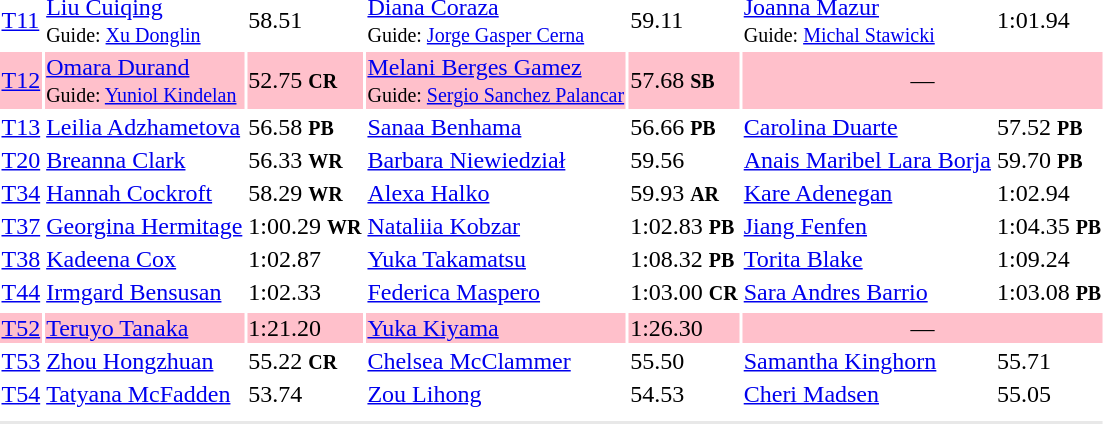<table>
<tr>
<td><a href='#'>T11</a></td>
<td><a href='#'>Liu Cuiqing</a><br><small>Guide: <a href='#'>Xu Donglin</a></small><br></td>
<td>58.51</td>
<td><a href='#'>Diana Coraza</a><br><small>Guide: <a href='#'>Jorge Gasper Cerna</a></small><br></td>
<td>59.11</td>
<td><a href='#'>Joanna Mazur</a><br><small>Guide: <a href='#'>Michal Stawicki</a></small><br></td>
<td>1:01.94</td>
</tr>
<tr bgcolor="#FFC0CB">
<td><a href='#'>T12</a></td>
<td><a href='#'>Omara Durand</a><br><small>Guide: <a href='#'>Yuniol Kindelan</a></small><br></td>
<td>52.75 <small><strong>CR</strong></small></td>
<td><a href='#'>Melani Berges Gamez</a><br><small>Guide: <a href='#'>Sergio Sanchez Palancar</a></small><br></td>
<td>57.68 <small><strong>SB</strong></small></td>
<td colspan=2 align=center>—</td>
</tr>
<tr>
<td><a href='#'>T13</a></td>
<td><a href='#'>Leilia Adzhametova</a><br></td>
<td>56.58 <small><strong>PB</strong></small></td>
<td><a href='#'>Sanaa Benhama</a><br></td>
<td>56.66 <small><strong>PB</strong></small></td>
<td><a href='#'>Carolina Duarte</a><br></td>
<td>57.52 <small><strong>PB</strong></small></td>
</tr>
<tr>
<td><a href='#'>T20</a></td>
<td><a href='#'>Breanna Clark</a><br></td>
<td>56.33 <small><strong>WR</strong></small></td>
<td><a href='#'>Barbara Niewiedział</a><br></td>
<td>59.56</td>
<td><a href='#'>Anais Maribel Lara Borja</a><br></td>
<td>59.70 <small><strong>PB</strong></small></td>
</tr>
<tr>
<td><a href='#'>T34</a></td>
<td><a href='#'>Hannah Cockroft</a><br></td>
<td>58.29 <small><strong>WR</strong></small></td>
<td><a href='#'>Alexa Halko</a><br></td>
<td>59.93 <small><strong>AR</strong></small></td>
<td><a href='#'>Kare Adenegan</a><br></td>
<td>1:02.94</td>
</tr>
<tr>
<td><a href='#'>T37</a></td>
<td><a href='#'>Georgina Hermitage</a><br></td>
<td>1:00.29 <small><strong>WR</strong></small></td>
<td><a href='#'>Nataliia Kobzar</a><br></td>
<td>1:02.83 <small><strong>PB</strong></small></td>
<td><a href='#'>Jiang Fenfen</a><br></td>
<td>1:04.35 <small><strong>PB</strong></small></td>
</tr>
<tr>
<td><a href='#'>T38</a></td>
<td><a href='#'>Kadeena Cox</a><br></td>
<td>1:02.87</td>
<td><a href='#'>Yuka Takamatsu</a><br></td>
<td>1:08.32 <small><strong>PB</strong></small></td>
<td><a href='#'>Torita Blake</a><br></td>
<td>1:09.24</td>
</tr>
<tr>
<td><a href='#'>T44</a></td>
<td><a href='#'>Irmgard Bensusan</a><br></td>
<td>1:02.33</td>
<td><a href='#'>Federica Maspero</a><br></td>
<td>1:03.00 <small><strong>CR</strong></small></td>
<td><a href='#'>Sara Andres Barrio</a><br></td>
<td>1:03.08 <small><strong>PB</strong></small></td>
</tr>
<tr>
</tr>
<tr bgcolor="#FFC0CB">
<td><a href='#'>T52</a></td>
<td><a href='#'>Teruyo Tanaka</a><br></td>
<td>1:21.20</td>
<td><a href='#'>Yuka Kiyama</a><br></td>
<td>1:26.30</td>
<td colspan=2 align=center>—</td>
</tr>
<tr>
<td><a href='#'>T53</a></td>
<td><a href='#'>Zhou Hongzhuan</a><br></td>
<td>55.22 <small><strong>CR</strong></small></td>
<td><a href='#'>Chelsea McClammer</a><br></td>
<td>55.50</td>
<td><a href='#'>Samantha Kinghorn</a><br></td>
<td>55.71</td>
</tr>
<tr>
<td><a href='#'>T54</a></td>
<td><a href='#'>Tatyana McFadden</a><br></td>
<td>53.74</td>
<td><a href='#'>Zou Lihong</a><br></td>
<td>54.53</td>
<td><a href='#'>Cheri Madsen</a><br></td>
<td>55.05</td>
</tr>
<tr>
<td colspan=7></td>
</tr>
<tr>
</tr>
<tr bgcolor= e8e8e8>
<td colspan=7></td>
</tr>
</table>
